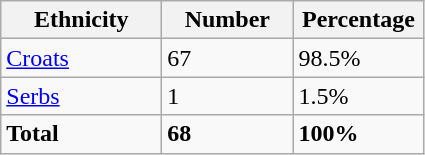<table class="wikitable">
<tr>
<th width="100px">Ethnicity</th>
<th width="80px">Number</th>
<th width="80px">Percentage</th>
</tr>
<tr>
<td><a href='#'>Croats</a></td>
<td>67</td>
<td>98.5%</td>
</tr>
<tr>
<td><a href='#'>Serbs</a></td>
<td>1</td>
<td>1.5%</td>
</tr>
<tr>
<td><strong>Total</strong></td>
<td><strong>68</strong></td>
<td><strong>100%</strong></td>
</tr>
</table>
